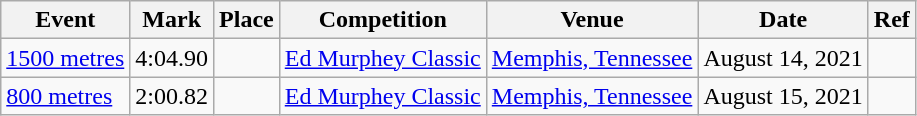<table class="wikitable">
<tr>
<th>Event</th>
<th>Mark</th>
<th>Place</th>
<th>Competition</th>
<th>Venue</th>
<th>Date</th>
<th>Ref</th>
</tr>
<tr>
<td><a href='#'>1500 metres</a></td>
<td>4:04.90</td>
<td align=center></td>
<td><a href='#'>Ed Murphey Classic</a></td>
<td><a href='#'>Memphis, Tennessee</a></td>
<td>August 14, 2021</td>
<td></td>
</tr>
<tr>
<td><a href='#'>800 metres</a></td>
<td>2:00.82</td>
<td align=center></td>
<td><a href='#'>Ed Murphey Classic</a></td>
<td><a href='#'>Memphis, Tennessee</a></td>
<td>August 15, 2021</td>
<td></td>
</tr>
</table>
